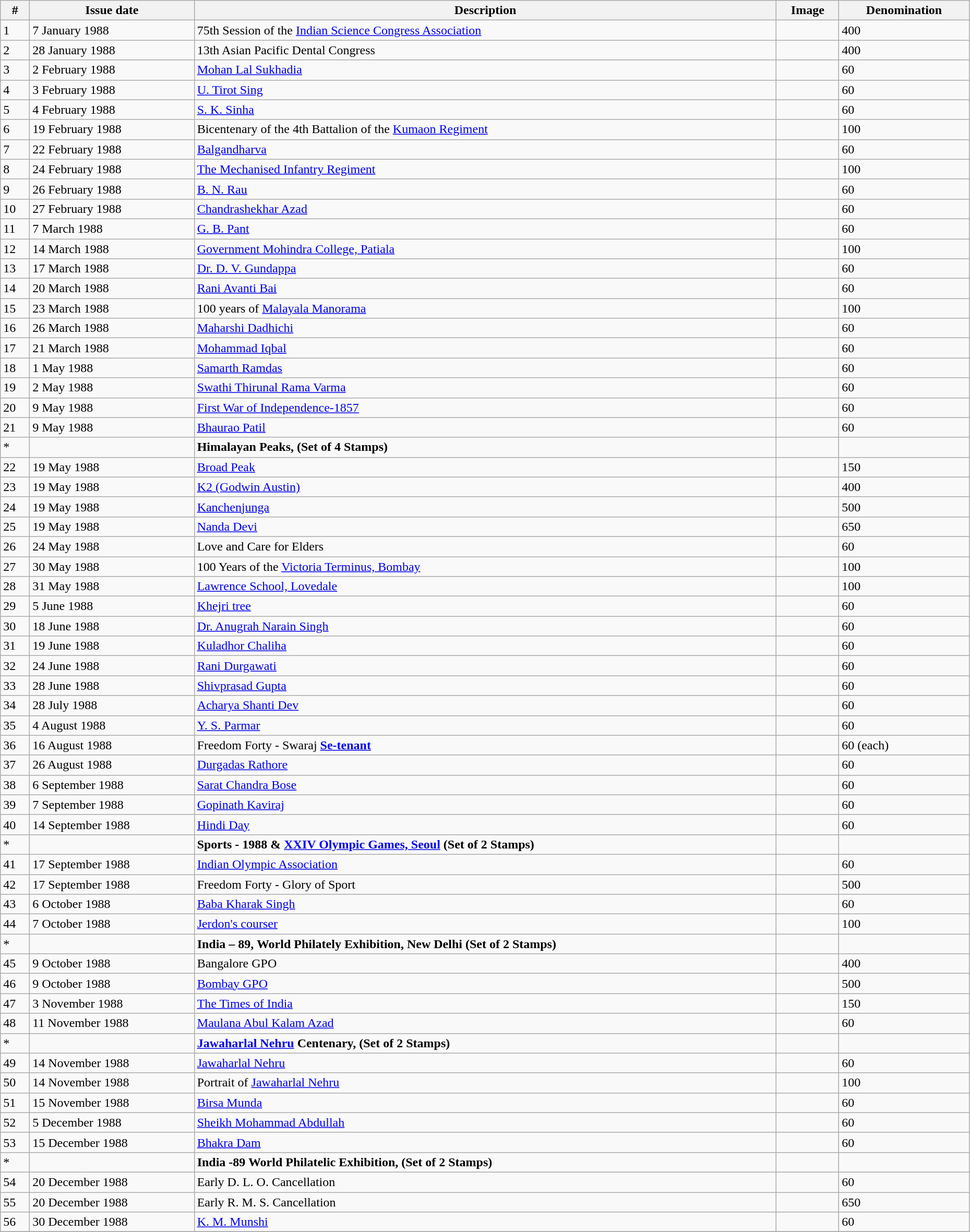<table class="wikitable" style="text-align:justify" width="98%">
<tr>
<th>#</th>
<th>Issue date</th>
<th>Description</th>
<th>Image</th>
<th>Denomination</th>
</tr>
<tr>
<td>1</td>
<td>7 January 1988</td>
<td>75th Session of the <a href='#'>Indian Science Congress Association</a></td>
<td></td>
<td>400</td>
</tr>
<tr>
<td>2</td>
<td>28 January 1988</td>
<td>13th Asian Pacific Dental Congress</td>
<td></td>
<td>400</td>
</tr>
<tr>
<td>3</td>
<td>2 February 1988</td>
<td><a href='#'>Mohan Lal Sukhadia</a></td>
<td></td>
<td>60</td>
</tr>
<tr>
<td>4</td>
<td>3 February 1988</td>
<td><a href='#'>U. Tirot Sing</a></td>
<td></td>
<td>60</td>
</tr>
<tr>
<td>5</td>
<td>4 February 1988</td>
<td><a href='#'>S. K. Sinha</a></td>
<td></td>
<td>60</td>
</tr>
<tr>
<td>6</td>
<td>19 February 1988</td>
<td>Bicentenary of the 4th Battalion of the <a href='#'>Kumaon Regiment</a></td>
<td></td>
<td>100</td>
</tr>
<tr>
<td>7</td>
<td>22 February 1988</td>
<td><a href='#'>Balgandharva</a></td>
<td></td>
<td>60</td>
</tr>
<tr>
<td>8</td>
<td>24 February 1988</td>
<td><a href='#'>The Mechanised Infantry Regiment</a></td>
<td></td>
<td>100</td>
</tr>
<tr>
<td>9</td>
<td>26 February 1988</td>
<td><a href='#'>B. N. Rau</a></td>
<td></td>
<td>60</td>
</tr>
<tr>
<td>10</td>
<td>27 February 1988</td>
<td><a href='#'>Chandrashekhar Azad</a></td>
<td></td>
<td>60</td>
</tr>
<tr>
<td>11</td>
<td>7 March 1988</td>
<td><a href='#'>G. B. Pant</a></td>
<td></td>
<td>60</td>
</tr>
<tr>
<td>12</td>
<td>14 March 1988</td>
<td><a href='#'>Government Mohindra College, Patiala</a></td>
<td></td>
<td>100</td>
</tr>
<tr>
<td>13</td>
<td>17 March 1988</td>
<td><a href='#'>Dr. D. V. Gundappa</a></td>
<td></td>
<td>60</td>
</tr>
<tr>
<td>14</td>
<td>20 March 1988</td>
<td><a href='#'>Rani Avanti Bai</a></td>
<td></td>
<td>60</td>
</tr>
<tr>
<td>15</td>
<td>23 March 1988</td>
<td>100 years of <a href='#'>Malayala Manorama</a></td>
<td></td>
<td>100</td>
</tr>
<tr>
<td>16</td>
<td>26 March 1988</td>
<td><a href='#'>Maharshi Dadhichi</a></td>
<td></td>
<td>60</td>
</tr>
<tr>
<td>17</td>
<td>21 March 1988</td>
<td><a href='#'>Mohammad Iqbal</a></td>
<td></td>
<td>60</td>
</tr>
<tr>
<td>18</td>
<td>1 May 1988</td>
<td><a href='#'>Samarth Ramdas</a></td>
<td></td>
<td>60</td>
</tr>
<tr>
<td>19</td>
<td>2 May 1988</td>
<td><a href='#'>Swathi Thirunal Rama Varma</a></td>
<td></td>
<td>60</td>
</tr>
<tr>
<td>20</td>
<td>9 May 1988</td>
<td><a href='#'>First War of Independence-1857</a></td>
<td></td>
<td>60</td>
</tr>
<tr>
<td>21</td>
<td>9 May 1988</td>
<td><a href='#'>Bhaurao Patil</a></td>
<td></td>
<td>60</td>
</tr>
<tr>
<td>*</td>
<td></td>
<td><strong>Himalayan Peaks, (Set of 4 Stamps)</strong></td>
<td></td>
<td></td>
</tr>
<tr>
<td>22</td>
<td>19 May 1988</td>
<td><a href='#'>Broad Peak</a></td>
<td></td>
<td>150</td>
</tr>
<tr>
<td>23</td>
<td>19 May 1988</td>
<td><a href='#'>K2 (Godwin Austin)</a></td>
<td></td>
<td>400</td>
</tr>
<tr>
<td>24</td>
<td>19 May 1988</td>
<td><a href='#'>Kanchenjunga</a></td>
<td></td>
<td>500</td>
</tr>
<tr>
<td>25</td>
<td>19 May 1988</td>
<td><a href='#'>Nanda Devi</a></td>
<td></td>
<td>650</td>
</tr>
<tr>
<td>26</td>
<td>24 May 1988</td>
<td>Love and Care for Elders</td>
<td></td>
<td>60</td>
</tr>
<tr>
<td>27</td>
<td>30 May 1988</td>
<td>100 Years of the <a href='#'>Victoria Terminus, Bombay</a></td>
<td></td>
<td>100</td>
</tr>
<tr>
<td>28</td>
<td>31 May 1988</td>
<td><a href='#'>Lawrence School, Lovedale</a></td>
<td></td>
<td>100</td>
</tr>
<tr>
<td>29</td>
<td>5 June 1988</td>
<td><a href='#'>Khejri tree</a></td>
<td></td>
<td>60</td>
</tr>
<tr>
<td>30</td>
<td>18 June 1988</td>
<td><a href='#'>Dr. Anugrah Narain Singh</a></td>
<td></td>
<td>60</td>
</tr>
<tr>
<td>31</td>
<td>19 June 1988</td>
<td><a href='#'>Kuladhor Chaliha</a></td>
<td></td>
<td>60</td>
</tr>
<tr>
<td>32</td>
<td>24 June 1988</td>
<td><a href='#'>Rani Durgawati</a></td>
<td></td>
<td>60</td>
</tr>
<tr>
<td>33</td>
<td>28 June 1988</td>
<td><a href='#'>Shivprasad Gupta</a></td>
<td></td>
<td>60</td>
</tr>
<tr>
<td>34</td>
<td>28 July 1988</td>
<td><a href='#'>Acharya Shanti Dev</a></td>
<td></td>
<td>60</td>
</tr>
<tr>
<td>35</td>
<td>4 August 1988</td>
<td><a href='#'>Y. S. Parmar</a></td>
<td></td>
<td>60</td>
</tr>
<tr>
<td>36</td>
<td>16 August 1988</td>
<td>Freedom Forty - Swaraj <strong><a href='#'>Se-tenant</a></strong></td>
<td></td>
<td>60 (each)</td>
</tr>
<tr>
<td>37</td>
<td>26 August 1988</td>
<td><a href='#'>Durgadas Rathore</a></td>
<td></td>
<td>60</td>
</tr>
<tr>
<td>38</td>
<td>6 September 1988</td>
<td><a href='#'>Sarat Chandra Bose</a></td>
<td></td>
<td>60</td>
</tr>
<tr>
<td>39</td>
<td>7 September 1988</td>
<td><a href='#'>Gopinath Kaviraj</a></td>
<td></td>
<td>60</td>
</tr>
<tr>
<td>40</td>
<td>14 September 1988</td>
<td><a href='#'>Hindi Day</a></td>
<td></td>
<td>60</td>
</tr>
<tr>
<td>*</td>
<td></td>
<td><strong>Sports - 1988 & <a href='#'>XXIV Olympic Games, Seoul</a> (Set of 2 Stamps)</strong></td>
<td></td>
<td></td>
</tr>
<tr>
<td>41</td>
<td>17 September 1988</td>
<td><a href='#'>Indian Olympic Association</a></td>
<td></td>
<td>60</td>
</tr>
<tr>
<td>42</td>
<td>17 September 1988</td>
<td>Freedom Forty - Glory of Sport</td>
<td></td>
<td>500</td>
</tr>
<tr>
<td>43</td>
<td>6 October 1988</td>
<td><a href='#'>Baba Kharak Singh</a></td>
<td></td>
<td>60</td>
</tr>
<tr>
<td>44</td>
<td>7 October 1988</td>
<td><a href='#'>Jerdon's courser</a></td>
<td></td>
<td>100</td>
</tr>
<tr>
<td>*</td>
<td></td>
<td><strong>India – 89, World Philately Exhibition, New Delhi (Set of 2 Stamps)</strong></td>
<td></td>
<td></td>
</tr>
<tr>
<td>45</td>
<td>9 October 1988</td>
<td>Bangalore GPO</td>
<td></td>
<td>400</td>
</tr>
<tr>
<td>46</td>
<td>9 October 1988</td>
<td><a href='#'>Bombay GPO</a></td>
<td></td>
<td>500</td>
</tr>
<tr>
<td>47</td>
<td>3 November 1988</td>
<td><a href='#'>The Times of India</a></td>
<td></td>
<td>150</td>
</tr>
<tr>
<td>48</td>
<td>11 November 1988</td>
<td><a href='#'>Maulana Abul Kalam Azad</a></td>
<td></td>
<td>60</td>
</tr>
<tr>
<td>*</td>
<td></td>
<td><strong><a href='#'>Jawaharlal Nehru</a> Centenary, (Set of 2 Stamps)</strong></td>
<td></td>
<td></td>
</tr>
<tr>
<td>49</td>
<td>14 November 1988</td>
<td><a href='#'>Jawaharlal Nehru</a></td>
<td></td>
<td>60</td>
</tr>
<tr>
<td>50</td>
<td>14 November 1988</td>
<td>Portrait of <a href='#'>Jawaharlal Nehru</a></td>
<td></td>
<td>100</td>
</tr>
<tr>
<td>51</td>
<td>15 November 1988</td>
<td><a href='#'>Birsa Munda</a></td>
<td></td>
<td>60</td>
</tr>
<tr>
<td>52</td>
<td>5 December 1988</td>
<td><a href='#'>Sheikh Mohammad Abdullah</a></td>
<td></td>
<td>60</td>
</tr>
<tr>
<td>53</td>
<td>15 December 1988</td>
<td><a href='#'>Bhakra Dam</a></td>
<td></td>
<td>60</td>
</tr>
<tr>
<td>*</td>
<td></td>
<td><strong>India -89 World Philatelic Exhibition, (Set of 2 Stamps)</strong></td>
<td></td>
<td></td>
</tr>
<tr>
<td>54</td>
<td>20 December 1988</td>
<td>Early D. L. O. Cancellation</td>
<td></td>
<td>60</td>
</tr>
<tr>
<td>55</td>
<td>20 December 1988</td>
<td>Early R. M. S. Cancellation</td>
<td></td>
<td>650</td>
</tr>
<tr>
<td>56</td>
<td>30 December 1988</td>
<td><a href='#'>K. M. Munshi</a></td>
<td></td>
<td>60</td>
</tr>
<tr>
</tr>
</table>
